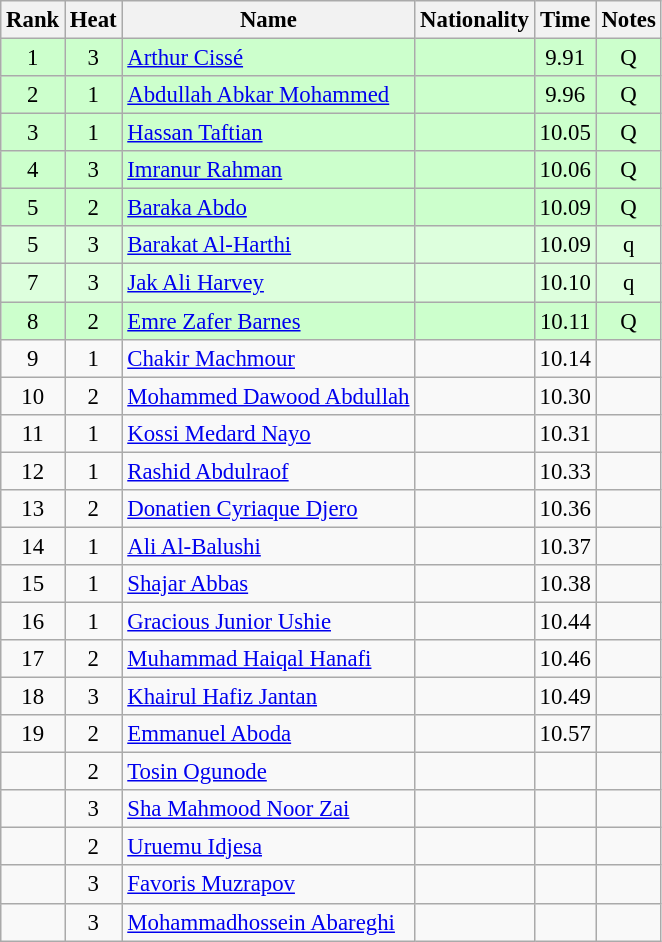<table class="wikitable sortable" style="text-align:center;font-size:95%">
<tr>
<th>Rank</th>
<th>Heat</th>
<th>Name</th>
<th>Nationality</th>
<th>Time</th>
<th>Notes</th>
</tr>
<tr bgcolor=ccffcc>
<td>1</td>
<td>3</td>
<td align=left><a href='#'>Arthur Cissé</a></td>
<td align=left></td>
<td>9.91</td>
<td>Q</td>
</tr>
<tr bgcolor=ccffcc>
<td>2</td>
<td>1</td>
<td align=left><a href='#'>Abdullah Abkar Mohammed</a></td>
<td align=left></td>
<td>9.96</td>
<td>Q</td>
</tr>
<tr bgcolor=ccffcc>
<td>3</td>
<td>1</td>
<td align=left><a href='#'>Hassan Taftian</a></td>
<td align=left></td>
<td>10.05</td>
<td>Q</td>
</tr>
<tr bgcolor=ccffcc>
<td>4</td>
<td>3</td>
<td align=left><a href='#'>Imranur Rahman</a></td>
<td align=left></td>
<td>10.06</td>
<td>Q</td>
</tr>
<tr bgcolor=ccffcc>
<td>5</td>
<td>2</td>
<td align=left><a href='#'>Baraka Abdo</a></td>
<td align=left></td>
<td>10.09</td>
<td>Q</td>
</tr>
<tr bgcolor=ddffdd>
<td>5</td>
<td>3</td>
<td align=left><a href='#'>Barakat Al-Harthi</a></td>
<td align=left></td>
<td>10.09</td>
<td>q</td>
</tr>
<tr bgcolor=ddffdd>
<td>7</td>
<td>3</td>
<td align=left><a href='#'>Jak Ali Harvey</a></td>
<td align=left></td>
<td>10.10</td>
<td>q</td>
</tr>
<tr bgcolor=ccffcc>
<td>8</td>
<td>2</td>
<td align=left><a href='#'>Emre Zafer Barnes</a></td>
<td align=left></td>
<td>10.11</td>
<td>Q</td>
</tr>
<tr>
<td>9</td>
<td>1</td>
<td align=left><a href='#'>Chakir Machmour</a></td>
<td align=left></td>
<td>10.14</td>
<td></td>
</tr>
<tr>
<td>10</td>
<td>2</td>
<td align=left><a href='#'>Mohammed Dawood Abdullah</a></td>
<td align=left></td>
<td>10.30</td>
<td></td>
</tr>
<tr>
<td>11</td>
<td>1</td>
<td align=left><a href='#'>Kossi Medard Nayo</a></td>
<td align=left></td>
<td>10.31</td>
<td></td>
</tr>
<tr>
<td>12</td>
<td>1</td>
<td align=left><a href='#'>Rashid Abdulraof</a></td>
<td align=left></td>
<td>10.33</td>
<td></td>
</tr>
<tr>
<td>13</td>
<td>2</td>
<td align=left><a href='#'>Donatien Cyriaque Djero</a></td>
<td align=left></td>
<td>10.36</td>
<td></td>
</tr>
<tr>
<td>14</td>
<td>1</td>
<td align=left><a href='#'>Ali Al-Balushi</a></td>
<td align=left></td>
<td>10.37</td>
<td></td>
</tr>
<tr>
<td>15</td>
<td>1</td>
<td align=left><a href='#'>Shajar Abbas</a></td>
<td align=left></td>
<td>10.38</td>
<td></td>
</tr>
<tr>
<td>16</td>
<td>1</td>
<td align=left><a href='#'>Gracious Junior Ushie</a></td>
<td align=left></td>
<td>10.44</td>
<td></td>
</tr>
<tr>
<td>17</td>
<td>2</td>
<td align=left><a href='#'>Muhammad Haiqal Hanafi</a></td>
<td align=left></td>
<td>10.46</td>
<td></td>
</tr>
<tr>
<td>18</td>
<td>3</td>
<td align=left><a href='#'>Khairul Hafiz Jantan</a></td>
<td align=left></td>
<td>10.49</td>
<td></td>
</tr>
<tr>
<td>19</td>
<td>2</td>
<td align=left><a href='#'>Emmanuel Aboda</a></td>
<td align=left></td>
<td>10.57</td>
<td></td>
</tr>
<tr>
<td></td>
<td>2</td>
<td align=left><a href='#'>Tosin Ogunode</a></td>
<td align=left></td>
<td></td>
<td></td>
</tr>
<tr>
<td></td>
<td>3</td>
<td align=left><a href='#'>Sha Mahmood Noor Zai</a></td>
<td align=left></td>
<td></td>
<td></td>
</tr>
<tr>
<td></td>
<td>2</td>
<td align=left><a href='#'>Uruemu Idjesa</a></td>
<td align=left></td>
<td></td>
<td></td>
</tr>
<tr>
<td></td>
<td>3</td>
<td align=left><a href='#'>Favoris Muzrapov</a></td>
<td align=left></td>
<td></td>
<td></td>
</tr>
<tr>
<td></td>
<td>3</td>
<td align=left><a href='#'>Mohammadhossein Abareghi</a></td>
<td align=left></td>
<td></td>
<td></td>
</tr>
</table>
